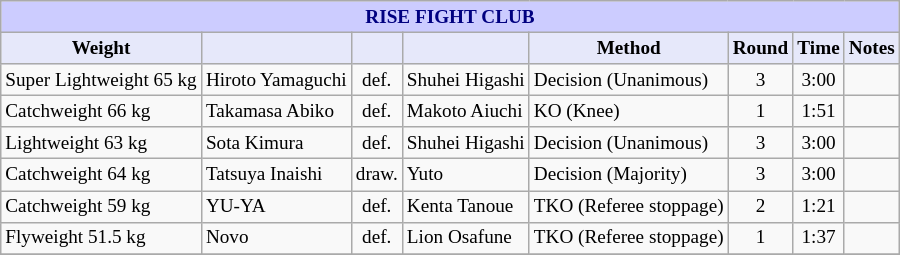<table class="wikitable" style="font-size: 80%;">
<tr>
<th colspan="8" style="background-color: #ccf; color: #000080; text-align: center;"><strong>RISE FIGHT CLUB </strong></th>
</tr>
<tr>
<th colspan="1" style="background-color: #E6E8FA; color: #000000; text-align: center;">Weight</th>
<th colspan="1" style="background-color: #E6E8FA; color: #000000; text-align: center;"></th>
<th colspan="1" style="background-color: #E6E8FA; color: #000000; text-align: center;"></th>
<th colspan="1" style="background-color: #E6E8FA; color: #000000; text-align: center;"></th>
<th colspan="1" style="background-color: #E6E8FA; color: #000000; text-align: center;">Method</th>
<th colspan="1" style="background-color: #E6E8FA; color: #000000; text-align: center;">Round</th>
<th colspan="1" style="background-color: #E6E8FA; color: #000000; text-align: center;">Time</th>
<th colspan="1" style="background-color: #E6E8FA; color: #000000; text-align: center;">Notes</th>
</tr>
<tr>
<td>Super Lightweight 65 kg</td>
<td> Hiroto Yamaguchi</td>
<td align=center>def.</td>
<td> Shuhei Higashi</td>
<td>Decision (Unanimous)</td>
<td align=center>3</td>
<td align=center>3:00</td>
<td></td>
</tr>
<tr>
<td>Catchweight 66 kg</td>
<td> Takamasa Abiko</td>
<td align=center>def.</td>
<td> Makoto Aiuchi</td>
<td>KO (Knee)</td>
<td align=center>1</td>
<td align=center>1:51</td>
<td></td>
</tr>
<tr>
<td>Lightweight 63 kg</td>
<td> Sota Kimura</td>
<td align=center>def.</td>
<td> Shuhei Higashi</td>
<td>Decision (Unanimous)</td>
<td align=center>3</td>
<td align=center>3:00</td>
<td></td>
</tr>
<tr>
<td>Catchweight 64 kg</td>
<td> Tatsuya Inaishi</td>
<td align=center>draw.</td>
<td> Yuto</td>
<td>Decision (Majority)</td>
<td align=center>3</td>
<td align=center>3:00</td>
<td></td>
</tr>
<tr>
<td>Catchweight 59 kg</td>
<td> YU-YA</td>
<td align=center>def.</td>
<td> Kenta Tanoue</td>
<td>TKO (Referee stoppage)</td>
<td align=center>2</td>
<td align=center>1:21</td>
<td></td>
</tr>
<tr>
<td>Flyweight 51.5 kg</td>
<td> Novo</td>
<td align=center>def.</td>
<td> Lion Osafune</td>
<td>TKO (Referee stoppage)</td>
<td align=center>1</td>
<td align=center>1:37</td>
<td></td>
</tr>
<tr>
</tr>
</table>
